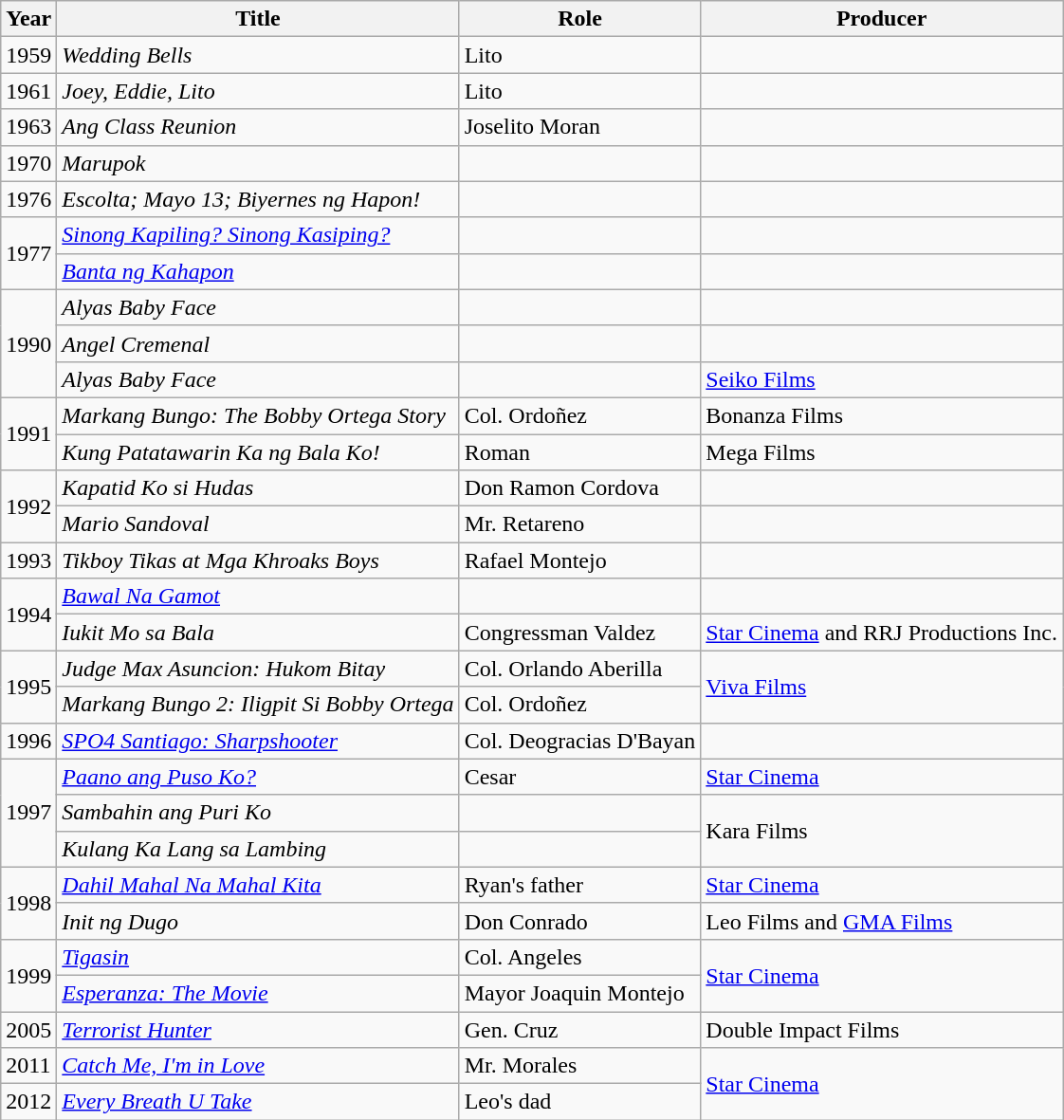<table class="wikitable">
<tr>
<th>Year</th>
<th>Title</th>
<th>Role</th>
<th>Producer</th>
</tr>
<tr>
<td>1959</td>
<td><em>Wedding Bells</em></td>
<td>Lito</td>
<td></td>
</tr>
<tr>
<td>1961</td>
<td><em>Joey, Eddie, Lito</em></td>
<td>Lito</td>
<td></td>
</tr>
<tr>
<td>1963</td>
<td><em>Ang Class Reunion</em></td>
<td>Joselito Moran</td>
<td></td>
</tr>
<tr>
<td>1970</td>
<td><em>Marupok</em></td>
<td></td>
<td></td>
</tr>
<tr>
<td>1976</td>
<td><em>Escolta; Mayo 13; Biyernes ng Hapon!</em></td>
<td></td>
<td></td>
</tr>
<tr>
<td rowspan="2">1977</td>
<td><em><a href='#'>Sinong Kapiling? Sinong Kasiping?</a></em></td>
<td></td>
<td></td>
</tr>
<tr>
<td><em><a href='#'>Banta ng Kahapon</a></em></td>
<td></td>
<td></td>
</tr>
<tr>
<td rowspan="3">1990</td>
<td><em>Alyas Baby Face</em></td>
<td></td>
<td></td>
</tr>
<tr>
<td><em>Angel Cremenal</em></td>
<td></td>
<td></td>
</tr>
<tr>
<td><em>Alyas Baby Face</em></td>
<td></td>
<td><a href='#'>Seiko Films</a></td>
</tr>
<tr>
<td rowspan="2">1991</td>
<td><em>Markang Bungo: The Bobby Ortega Story</em></td>
<td>Col. Ordoñez</td>
<td>Bonanza Films</td>
</tr>
<tr>
<td><em>Kung Patatawarin Ka ng Bala Ko!</em></td>
<td>Roman</td>
<td>Mega Films</td>
</tr>
<tr>
<td rowspan="2">1992</td>
<td><em>Kapatid Ko si Hudas</em></td>
<td>Don Ramon Cordova</td>
<td></td>
</tr>
<tr>
<td><em>Mario Sandoval</em></td>
<td>Mr. Retareno</td>
<td></td>
</tr>
<tr>
<td>1993</td>
<td><em>Tikboy Tikas at Mga Khroaks Boys</em></td>
<td>Rafael Montejo</td>
<td></td>
</tr>
<tr>
<td rowspan="2">1994</td>
<td><em><a href='#'>Bawal Na Gamot</a></em></td>
<td></td>
<td></td>
</tr>
<tr>
<td><em>Iukit Mo sa Bala</em></td>
<td>Congressman Valdez</td>
<td><a href='#'>Star Cinema</a> and RRJ Productions Inc.</td>
</tr>
<tr>
<td rowspan="2">1995</td>
<td><em>Judge Max Asuncion: Hukom Bitay</em></td>
<td>Col. Orlando Aberilla</td>
<td rowspan="2"><a href='#'>Viva Films</a></td>
</tr>
<tr>
<td><em>Markang Bungo 2: Iligpit Si Bobby Ortega</em></td>
<td>Col. Ordoñez</td>
</tr>
<tr>
<td>1996</td>
<td><em><a href='#'>SPO4 Santiago: Sharpshooter</a></em></td>
<td>Col. Deogracias D'Bayan</td>
<td></td>
</tr>
<tr>
<td rowspan="3">1997</td>
<td><em><a href='#'>Paano ang Puso Ko?</a></em></td>
<td>Cesar</td>
<td><a href='#'>Star Cinema</a></td>
</tr>
<tr>
<td><em>Sambahin ang Puri Ko</em></td>
<td></td>
<td rowspan="2">Kara Films</td>
</tr>
<tr>
<td><em>Kulang Ka Lang sa Lambing</em></td>
<td></td>
</tr>
<tr>
<td rowspan="2">1998</td>
<td><em><a href='#'>Dahil Mahal Na Mahal Kita</a></em></td>
<td>Ryan's father</td>
<td><a href='#'>Star Cinema</a></td>
</tr>
<tr>
<td><em>Init ng Dugo</em></td>
<td>Don Conrado</td>
<td>Leo Films and <a href='#'>GMA Films</a></td>
</tr>
<tr>
<td rowspan="2">1999</td>
<td><em><a href='#'>Tigasin</a></em></td>
<td>Col. Angeles</td>
<td rowspan="2"><a href='#'>Star Cinema</a></td>
</tr>
<tr>
<td><em><a href='#'>Esperanza: The Movie</a></em></td>
<td>Mayor Joaquin Montejo</td>
</tr>
<tr>
<td>2005</td>
<td><em><a href='#'>Terrorist Hunter</a></em></td>
<td>Gen. Cruz</td>
<td>Double Impact Films</td>
</tr>
<tr>
<td>2011</td>
<td><em><a href='#'>Catch Me, I'm in Love</a></em></td>
<td>Mr. Morales</td>
<td rowspan="2"><a href='#'>Star Cinema</a></td>
</tr>
<tr>
<td>2012</td>
<td><em><a href='#'>Every Breath U Take</a></em></td>
<td>Leo's dad</td>
</tr>
</table>
